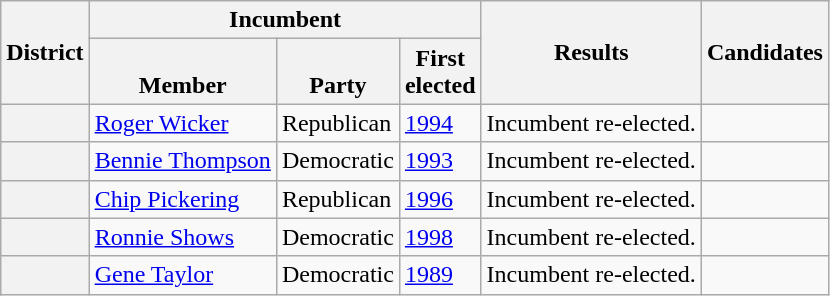<table class="wikitable sortable">
<tr>
<th rowspan=2>District</th>
<th colspan=3>Incumbent</th>
<th rowspan=2>Results</th>
<th rowspan=2 class="unsortable">Candidates</th>
</tr>
<tr valign=bottom>
<th>Member</th>
<th>Party</th>
<th>First<br>elected</th>
</tr>
<tr>
<th></th>
<td><a href='#'>Roger Wicker</a></td>
<td>Republican</td>
<td><a href='#'>1994</a></td>
<td>Incumbent re-elected.</td>
<td nowrap></td>
</tr>
<tr>
<th></th>
<td><a href='#'>Bennie Thompson</a></td>
<td>Democratic</td>
<td><a href='#'>1993</a></td>
<td>Incumbent re-elected.</td>
<td nowrap></td>
</tr>
<tr>
<th></th>
<td><a href='#'>Chip Pickering</a></td>
<td>Republican</td>
<td><a href='#'>1996</a></td>
<td>Incumbent re-elected.</td>
<td nowrap></td>
</tr>
<tr>
<th></th>
<td><a href='#'>Ronnie Shows</a></td>
<td>Democratic</td>
<td><a href='#'>1998</a></td>
<td>Incumbent re-elected.</td>
<td nowrap></td>
</tr>
<tr>
<th></th>
<td><a href='#'>Gene Taylor</a></td>
<td>Democratic</td>
<td><a href='#'>1989</a></td>
<td>Incumbent re-elected.</td>
<td nowrap></td>
</tr>
</table>
